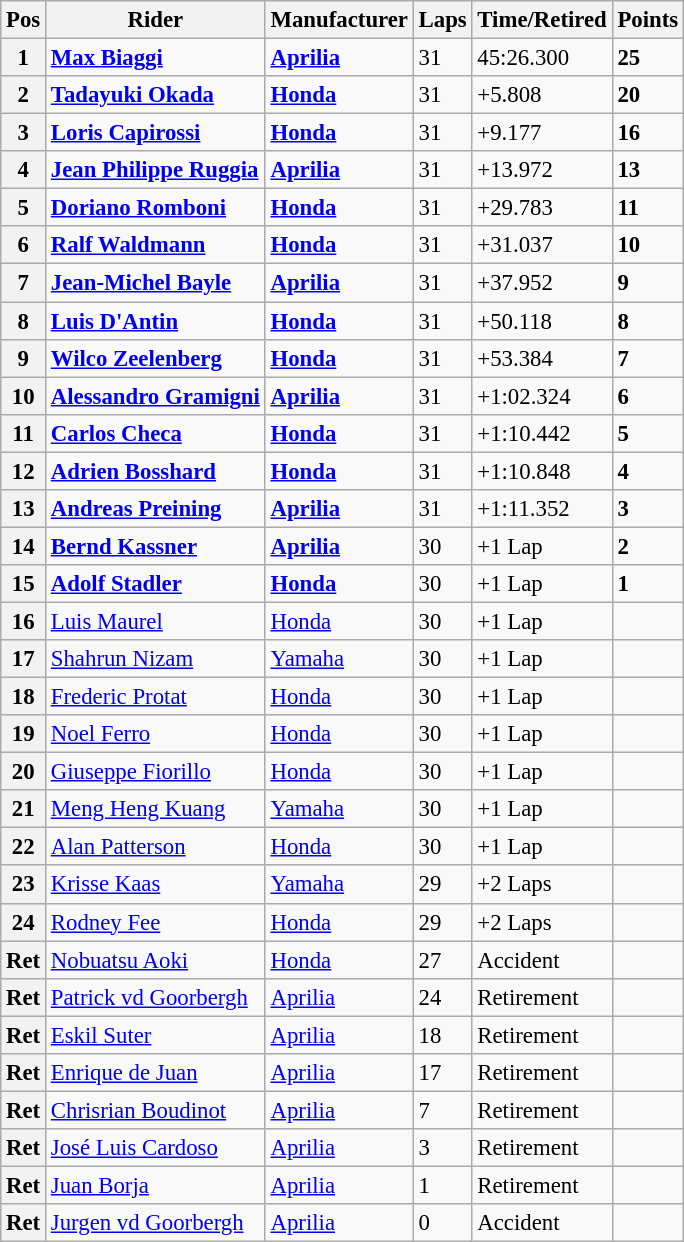<table class="wikitable" style="font-size: 95%;">
<tr>
<th>Pos</th>
<th>Rider</th>
<th>Manufacturer</th>
<th>Laps</th>
<th>Time/Retired</th>
<th>Points</th>
</tr>
<tr>
<th>1</th>
<td> <strong><a href='#'>Max Biaggi</a></strong></td>
<td><strong><a href='#'>Aprilia</a></strong></td>
<td>31</td>
<td>45:26.300</td>
<td><strong>25</strong></td>
</tr>
<tr>
<th>2</th>
<td> <strong><a href='#'>Tadayuki Okada</a></strong></td>
<td><strong><a href='#'>Honda</a></strong></td>
<td>31</td>
<td>+5.808</td>
<td><strong>20</strong></td>
</tr>
<tr>
<th>3</th>
<td> <strong><a href='#'>Loris Capirossi</a></strong></td>
<td><strong><a href='#'>Honda</a></strong></td>
<td>31</td>
<td>+9.177</td>
<td><strong>16</strong></td>
</tr>
<tr>
<th>4</th>
<td> <strong><a href='#'>Jean Philippe Ruggia</a></strong></td>
<td><strong><a href='#'>Aprilia</a></strong></td>
<td>31</td>
<td>+13.972</td>
<td><strong>13</strong></td>
</tr>
<tr>
<th>5</th>
<td> <strong><a href='#'>Doriano Romboni</a></strong></td>
<td><strong><a href='#'>Honda</a></strong></td>
<td>31</td>
<td>+29.783</td>
<td><strong>11</strong></td>
</tr>
<tr>
<th>6</th>
<td> <strong><a href='#'>Ralf Waldmann</a></strong></td>
<td><strong><a href='#'>Honda</a></strong></td>
<td>31</td>
<td>+31.037</td>
<td><strong>10</strong></td>
</tr>
<tr>
<th>7</th>
<td> <strong><a href='#'>Jean-Michel Bayle</a></strong></td>
<td><strong><a href='#'>Aprilia</a></strong></td>
<td>31</td>
<td>+37.952</td>
<td><strong>9</strong></td>
</tr>
<tr>
<th>8</th>
<td> <strong><a href='#'>Luis D'Antin</a></strong></td>
<td><strong><a href='#'>Honda</a></strong></td>
<td>31</td>
<td>+50.118</td>
<td><strong>8</strong></td>
</tr>
<tr>
<th>9</th>
<td> <strong><a href='#'>Wilco Zeelenberg</a></strong></td>
<td><strong><a href='#'>Honda</a></strong></td>
<td>31</td>
<td>+53.384</td>
<td><strong>7</strong></td>
</tr>
<tr>
<th>10</th>
<td> <strong><a href='#'>Alessandro Gramigni</a></strong></td>
<td><strong><a href='#'>Aprilia</a></strong></td>
<td>31</td>
<td>+1:02.324</td>
<td><strong>6</strong></td>
</tr>
<tr>
<th>11</th>
<td> <strong><a href='#'>Carlos Checa</a></strong></td>
<td><strong><a href='#'>Honda</a></strong></td>
<td>31</td>
<td>+1:10.442</td>
<td><strong>5</strong></td>
</tr>
<tr>
<th>12</th>
<td> <strong><a href='#'>Adrien Bosshard</a></strong></td>
<td><strong><a href='#'>Honda</a></strong></td>
<td>31</td>
<td>+1:10.848</td>
<td><strong>4</strong></td>
</tr>
<tr>
<th>13</th>
<td> <strong><a href='#'>Andreas Preining</a></strong></td>
<td><strong><a href='#'>Aprilia</a></strong></td>
<td>31</td>
<td>+1:11.352</td>
<td><strong>3</strong></td>
</tr>
<tr>
<th>14</th>
<td> <strong><a href='#'>Bernd Kassner</a></strong></td>
<td><strong><a href='#'>Aprilia</a></strong></td>
<td>30</td>
<td>+1 Lap</td>
<td><strong>2</strong></td>
</tr>
<tr>
<th>15</th>
<td> <strong><a href='#'>Adolf Stadler</a></strong></td>
<td><strong><a href='#'>Honda</a></strong></td>
<td>30</td>
<td>+1 Lap</td>
<td><strong>1</strong></td>
</tr>
<tr>
<th>16</th>
<td> <a href='#'>Luis Maurel</a></td>
<td><a href='#'>Honda</a></td>
<td>30</td>
<td>+1 Lap</td>
<td></td>
</tr>
<tr>
<th>17</th>
<td> <a href='#'>Shahrun Nizam</a></td>
<td><a href='#'>Yamaha</a></td>
<td>30</td>
<td>+1 Lap</td>
<td></td>
</tr>
<tr>
<th>18</th>
<td> <a href='#'>Frederic Protat</a></td>
<td><a href='#'>Honda</a></td>
<td>30</td>
<td>+1 Lap</td>
<td></td>
</tr>
<tr>
<th>19</th>
<td> <a href='#'>Noel Ferro</a></td>
<td><a href='#'>Honda</a></td>
<td>30</td>
<td>+1 Lap</td>
<td></td>
</tr>
<tr>
<th>20</th>
<td> <a href='#'>Giuseppe Fiorillo</a></td>
<td><a href='#'>Honda</a></td>
<td>30</td>
<td>+1 Lap</td>
<td></td>
</tr>
<tr>
<th>21</th>
<td> <a href='#'>Meng Heng Kuang</a></td>
<td><a href='#'>Yamaha</a></td>
<td>30</td>
<td>+1 Lap</td>
<td></td>
</tr>
<tr>
<th>22</th>
<td> <a href='#'>Alan Patterson</a></td>
<td><a href='#'>Honda</a></td>
<td>30</td>
<td>+1 Lap</td>
<td></td>
</tr>
<tr>
<th>23</th>
<td> <a href='#'>Krisse Kaas</a></td>
<td><a href='#'>Yamaha</a></td>
<td>29</td>
<td>+2 Laps</td>
<td></td>
</tr>
<tr>
<th>24</th>
<td> <a href='#'>Rodney Fee</a></td>
<td><a href='#'>Honda</a></td>
<td>29</td>
<td>+2 Laps</td>
<td></td>
</tr>
<tr>
<th>Ret</th>
<td> <a href='#'>Nobuatsu Aoki</a></td>
<td><a href='#'>Honda</a></td>
<td>27</td>
<td>Accident</td>
<td></td>
</tr>
<tr>
<th>Ret</th>
<td> <a href='#'>Patrick vd Goorbergh</a></td>
<td><a href='#'>Aprilia</a></td>
<td>24</td>
<td>Retirement</td>
<td></td>
</tr>
<tr>
<th>Ret</th>
<td> <a href='#'>Eskil Suter</a></td>
<td><a href='#'>Aprilia</a></td>
<td>18</td>
<td>Retirement</td>
<td></td>
</tr>
<tr>
<th>Ret</th>
<td> <a href='#'>Enrique de Juan</a></td>
<td><a href='#'>Aprilia</a></td>
<td>17</td>
<td>Retirement</td>
<td></td>
</tr>
<tr>
<th>Ret</th>
<td> <a href='#'>Chrisrian Boudinot</a></td>
<td><a href='#'>Aprilia</a></td>
<td>7</td>
<td>Retirement</td>
<td></td>
</tr>
<tr>
<th>Ret</th>
<td> <a href='#'>José Luis Cardoso</a></td>
<td><a href='#'>Aprilia</a></td>
<td>3</td>
<td>Retirement</td>
<td></td>
</tr>
<tr>
<th>Ret</th>
<td> <a href='#'>Juan Borja</a></td>
<td><a href='#'>Aprilia</a></td>
<td>1</td>
<td>Retirement</td>
<td></td>
</tr>
<tr>
<th>Ret</th>
<td> <a href='#'>Jurgen vd Goorbergh</a></td>
<td><a href='#'>Aprilia</a></td>
<td>0</td>
<td>Accident</td>
<td></td>
</tr>
</table>
